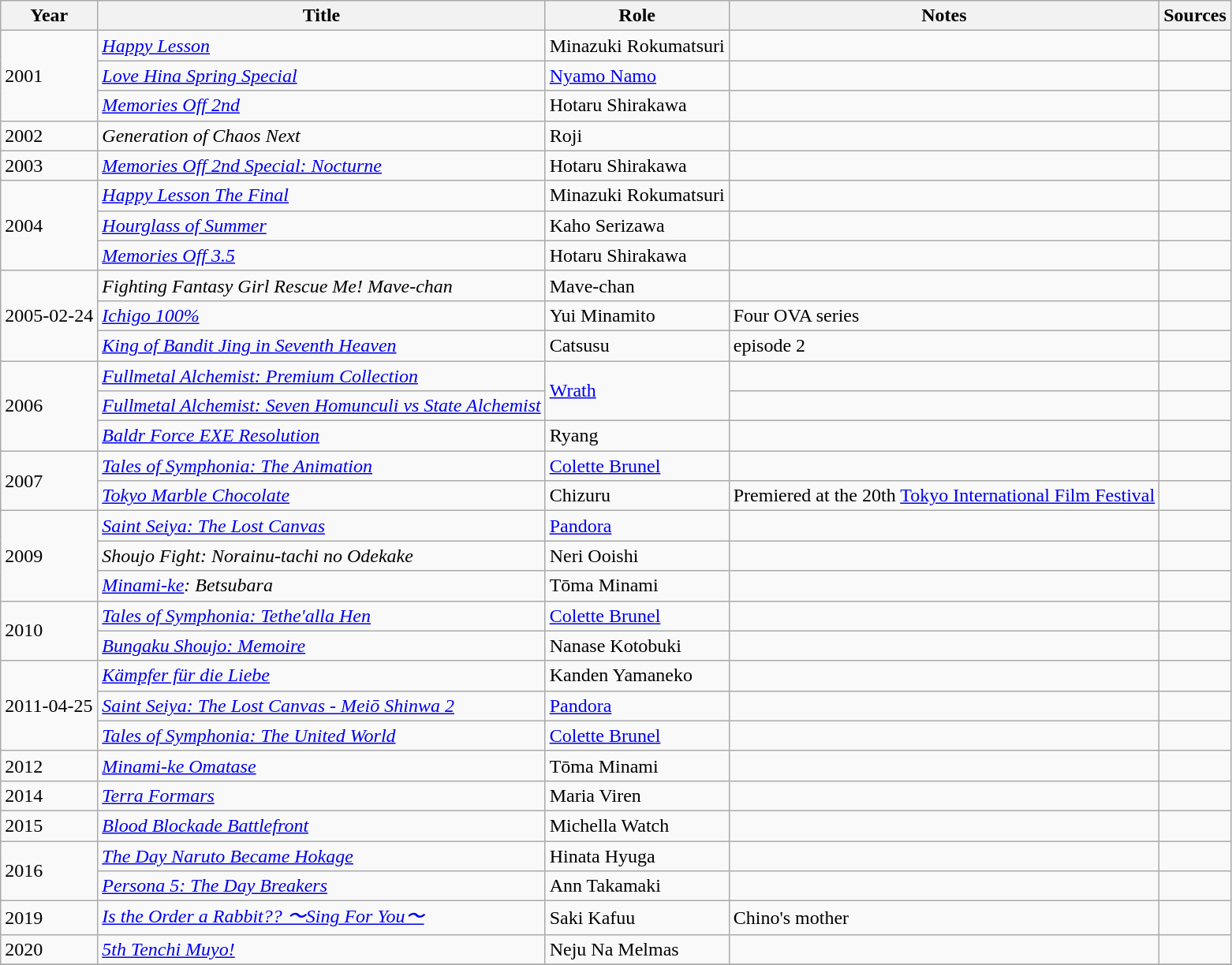<table class="wikitable sortable">
<tr>
<th>Year</th>
<th>Title</th>
<th>Role</th>
<th class="unsortable">Notes</th>
<th class="unsortable">Sources</th>
</tr>
<tr>
<td rowspan="3">2001</td>
<td><em><a href='#'>Happy Lesson</a></em></td>
<td>Minazuki Rokumatsuri</td>
<td></td>
<td></td>
</tr>
<tr>
<td><em><a href='#'>Love Hina Spring Special</a></em></td>
<td><a href='#'>Nyamo Namo</a></td>
<td></td>
<td></td>
</tr>
<tr>
<td><em><a href='#'>Memories Off 2nd</a></em></td>
<td>Hotaru Shirakawa</td>
<td></td>
<td></td>
</tr>
<tr>
<td>2002</td>
<td><em>Generation of Chaos Next</em></td>
<td>Roji</td>
<td></td>
<td></td>
</tr>
<tr>
<td>2003</td>
<td><em><a href='#'>Memories Off 2nd Special: Nocturne</a></em></td>
<td>Hotaru Shirakawa</td>
<td></td>
<td></td>
</tr>
<tr>
<td rowspan="3">2004</td>
<td><em><a href='#'>Happy Lesson The Final</a></em></td>
<td>Minazuki Rokumatsuri</td>
<td></td>
<td></td>
</tr>
<tr>
<td><em><a href='#'>Hourglass of Summer</a></em></td>
<td>Kaho Serizawa</td>
<td></td>
<td></td>
</tr>
<tr>
<td><em><a href='#'>Memories Off 3.5</a></em></td>
<td>Hotaru Shirakawa</td>
<td></td>
<td><br></td>
</tr>
<tr>
<td rowspan="3">2005<span>-02-24</span></td>
<td><em>Fighting Fantasy Girl Rescue Me! Mave-chan</em></td>
<td>Mave-chan</td>
<td></td>
<td></td>
</tr>
<tr>
<td><em><a href='#'>Ichigo 100%</a></em></td>
<td>Yui Minamito</td>
<td>Four <abbr>OVA</abbr> series</td>
<td></td>
</tr>
<tr>
<td><em><a href='#'>King of Bandit Jing in Seventh Heaven</a></em></td>
<td>Catsusu</td>
<td><span>episode 2</span></td>
<td></td>
</tr>
<tr>
<td rowspan="3">2006</td>
<td><em><a href='#'>Fullmetal Alchemist: Premium Collection</a></em></td>
<td rowspan="2"><a href='#'>Wrath</a></td>
<td></td>
<td></td>
</tr>
<tr>
<td><em><a href='#'>Fullmetal Alchemist: Seven Homunculi vs State Alchemist</a></em></td>
<td></td>
<td></td>
</tr>
<tr>
<td><em><a href='#'>Baldr Force EXE Resolution</a></em></td>
<td>Ryang</td>
<td></td>
<td></td>
</tr>
<tr>
<td rowspan="2">2007</td>
<td><em><a href='#'>Tales of Symphonia: The Animation</a></em></td>
<td><a href='#'>Colette Brunel</a></td>
<td></td>
<td></td>
</tr>
<tr>
<td><em><a href='#'>Tokyo Marble Chocolate</a></em></td>
<td>Chizuru</td>
<td>Premiered at the 20th <a href='#'>Tokyo International Film Festival</a></td>
<td></td>
</tr>
<tr>
<td rowspan="3">2009</td>
<td><em><a href='#'>Saint Seiya: The Lost Canvas</a></em></td>
<td><a href='#'>Pandora</a></td>
<td></td>
<td></td>
</tr>
<tr>
<td><em>Shoujo Fight: Norainu-tachi no Odekake</em></td>
<td>Neri Ooishi</td>
<td></td>
<td></td>
</tr>
<tr>
<td><em><a href='#'>Minami-ke</a>: Betsubara</em></td>
<td>Tōma Minami</td>
<td></td>
<td></td>
</tr>
<tr>
<td rowspan="2">2010</td>
<td><em><a href='#'>Tales of Symphonia: Tethe'alla Hen</a></em></td>
<td><a href='#'>Colette Brunel</a></td>
<td></td>
<td></td>
</tr>
<tr>
<td><em><a href='#'>Bungaku Shoujo: Memoire</a></em></td>
<td>Nanase Kotobuki</td>
<td></td>
<td></td>
</tr>
<tr>
<td rowspan="3">2011<span>-04-25</span></td>
<td><em><a href='#'>Kämpfer für die Liebe</a></em></td>
<td>Kanden Yamaneko</td>
<td></td>
<td></td>
</tr>
<tr>
<td><em><a href='#'>Saint Seiya: The Lost Canvas - Meiō Shinwa 2</a></em></td>
<td><a href='#'>Pandora</a></td>
<td></td>
<td></td>
</tr>
<tr>
<td><em><a href='#'>Tales of Symphonia: The United World</a></em></td>
<td><a href='#'>Colette Brunel</a></td>
<td></td>
<td></td>
</tr>
<tr>
<td>2012</td>
<td><em><a href='#'>Minami-ke Omatase</a></em></td>
<td>Tōma Minami</td>
<td></td>
<td></td>
</tr>
<tr>
<td>2014</td>
<td><em><a href='#'>Terra Formars</a></em></td>
<td>Maria Viren</td>
<td></td>
<td></td>
</tr>
<tr>
<td>2015</td>
<td><em><a href='#'>Blood Blockade Battlefront</a></em></td>
<td>Michella Watch</td>
<td></td>
<td></td>
</tr>
<tr>
<td rowspan="2">2016</td>
<td><em><a href='#'>The Day Naruto Became Hokage</a></em></td>
<td>Hinata Hyuga</td>
<td></td>
<td></td>
</tr>
<tr>
<td><em><a href='#'>Persona 5: The Day Breakers</a></em></td>
<td>Ann Takamaki</td>
<td></td>
<td></td>
</tr>
<tr>
<td>2019</td>
<td><em><a href='#'>Is the Order a Rabbit?? 〜Sing For You〜</a></em></td>
<td>Saki Kafuu</td>
<td>Chino's mother</td>
<td></td>
</tr>
<tr>
<td>2020</td>
<td><em><a href='#'>5th Tenchi Muyo!</a></em></td>
<td>Neju Na Melmas</td>
<td></td>
<td></td>
</tr>
<tr>
</tr>
</table>
